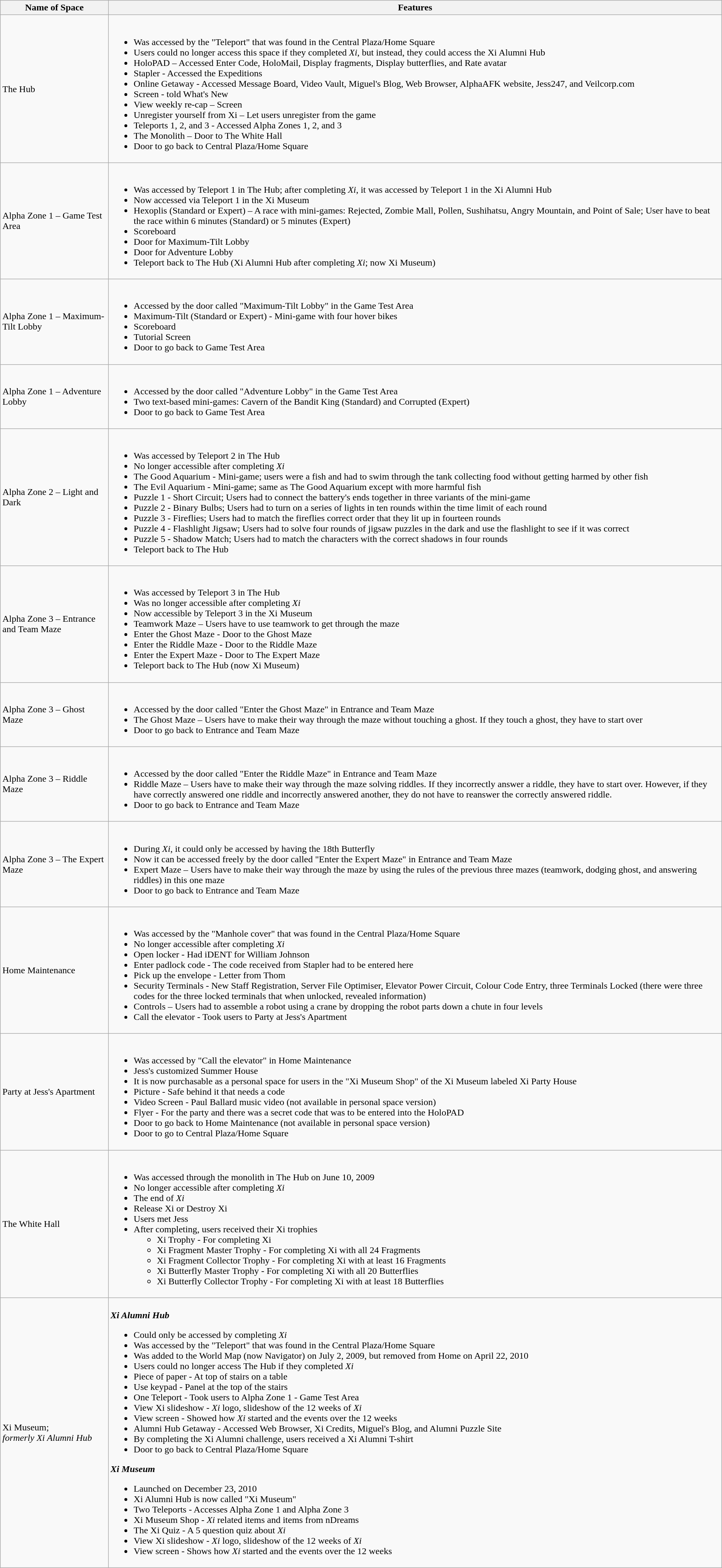<table class="wikitable">
<tr>
<th>Name of Space</th>
<th>Features</th>
</tr>
<tr>
<td>The Hub</td>
<td><br><ul><li>Was accessed by the "Teleport" that was found in the Central Plaza/Home Square</li><li>Users could no longer access this space if they completed <em>Xi</em>, but instead, they could access the Xi Alumni Hub</li><li>HoloPAD – Accessed Enter Code, HoloMail, Display fragments, Display butterflies, and Rate avatar</li><li>Stapler - Accessed the Expeditions</li><li>Online Getaway - Accessed Message Board, Video Vault, Miguel's Blog, Web Browser, AlphaAFK website, Jess247, and Veilcorp.com</li><li>Screen - told What's New</li><li>View weekly re-cap – Screen</li><li>Unregister yourself from Xi – Let users unregister from the game</li><li>Teleports 1, 2, and 3 - Accessed Alpha Zones 1, 2, and 3</li><li>The Monolith – Door to The White Hall</li><li>Door to go back to Central Plaza/Home Square</li></ul></td>
</tr>
<tr>
<td>Alpha Zone 1 – Game Test Area</td>
<td><br><ul><li>Was accessed by Teleport 1 in The Hub; after completing <em>Xi</em>, it was accessed by Teleport 1 in the Xi Alumni Hub</li><li>Now accessed via Teleport 1 in the Xi Museum</li><li>Hexoplis (Standard or Expert) – A race with mini-games: Rejected, Zombie Mall, Pollen, Sushihatsu, Angry Mountain, and Point of Sale;  User have to beat the race within 6 minutes (Standard) or 5 minutes (Expert)</li><li>Scoreboard</li><li>Door for Maximum-Tilt Lobby</li><li>Door for Adventure Lobby</li><li>Teleport back to The Hub (Xi Alumni Hub after completing <em>Xi</em>; now Xi Museum)</li></ul></td>
</tr>
<tr>
<td>Alpha Zone 1 – Maximum-Tilt Lobby</td>
<td><br><ul><li>Accessed by the door called "Maximum-Tilt Lobby" in the Game Test Area</li><li>Maximum-Tilt (Standard or Expert) - Mini-game with four hover bikes</li><li>Scoreboard</li><li>Tutorial Screen</li><li>Door to go back to Game Test Area</li></ul></td>
</tr>
<tr>
<td>Alpha Zone 1 – Adventure Lobby</td>
<td><br><ul><li>Accessed by the door called "Adventure Lobby" in the Game Test Area</li><li>Two text-based mini-games: Cavern of the Bandit King (Standard) and Corrupted (Expert)</li><li>Door to go back to Game Test Area</li></ul></td>
</tr>
<tr>
<td>Alpha Zone 2 – Light and Dark</td>
<td><br><ul><li>Was accessed by Teleport 2 in The Hub</li><li>No longer accessible after completing <em>Xi</em></li><li>The Good Aquarium - Mini-game; users were a fish and had to swim through the tank collecting food without getting harmed by other fish</li><li>The Evil Aquarium - Mini-game; same as The Good Aquarium except with more harmful fish</li><li>Puzzle 1 - Short Circuit; Users had to connect the battery's ends together in three variants of the mini-game</li><li>Puzzle 2 - Binary Bulbs; Users had to turn on a series of lights in ten rounds within the time limit of each round</li><li>Puzzle 3 - Fireflies; Users had to match the fireflies correct order that they lit up in fourteen rounds</li><li>Puzzle 4 - Flashlight Jigsaw; Users had to solve four rounds of jigsaw puzzles in the dark and use the flashlight to see if it was correct</li><li>Puzzle 5 - Shadow Match; Users had to match the characters with the correct shadows in four rounds</li><li>Teleport back to The Hub</li></ul></td>
</tr>
<tr>
<td>Alpha Zone 3 – Entrance and Team Maze</td>
<td><br><ul><li>Was accessed by Teleport 3 in The Hub</li><li>Was no longer accessible after completing <em>Xi</em></li><li>Now accessible by Teleport 3 in the Xi Museum</li><li>Teamwork Maze – Users have to use teamwork to get through the maze</li><li>Enter the Ghost Maze - Door to the Ghost Maze</li><li>Enter the Riddle Maze - Door to the Riddle Maze</li><li>Enter the Expert Maze - Door to The Expert Maze</li><li>Teleport back to The Hub (now Xi Museum)</li></ul></td>
</tr>
<tr>
<td>Alpha Zone 3 – Ghost Maze</td>
<td><br><ul><li>Accessed by the door called "Enter the Ghost Maze" in Entrance and Team Maze</li><li>The Ghost Maze – Users have to make their way through the maze without touching a ghost. If they touch a ghost, they have to start over</li><li>Door to go back to Entrance and Team Maze</li></ul></td>
</tr>
<tr>
<td>Alpha Zone 3 – Riddle Maze</td>
<td><br><ul><li>Accessed by the door called "Enter the Riddle Maze" in Entrance and Team Maze</li><li>Riddle Maze – Users have to make their way through the maze solving riddles. If they incorrectly answer a riddle, they have to start over. However, if they have correctly answered one riddle and incorrectly answered another, they do not have to reanswer the correctly answered riddle.</li><li>Door to go back to Entrance and Team Maze</li></ul></td>
</tr>
<tr>
<td>Alpha Zone 3 – The Expert Maze</td>
<td><br><ul><li>During <em>Xi</em>, it could only be accessed by having the 18th Butterfly</li><li>Now it can be accessed freely by the door called "Enter the Expert Maze" in Entrance and Team Maze</li><li>Expert Maze – Users have to make their way through the maze by using the rules of the previous three mazes (teamwork, dodging ghost, and answering riddles) in this one maze</li><li>Door to go back to Entrance and Team Maze</li></ul></td>
</tr>
<tr>
<td>Home Maintenance</td>
<td><br><ul><li>Was accessed by the "Manhole cover" that was found in the Central Plaza/Home Square</li><li>No longer accessible after completing <em>Xi</em></li><li>Open locker - Had iDENT for William Johnson</li><li>Enter padlock code - The code received from Stapler had to be entered here</li><li>Pick up the envelope - Letter from Thom</li><li>Security Terminals - New Staff Registration, Server File Optimiser, Elevator Power Circuit, Colour Code Entry, three Terminals Locked (there were three codes for the three locked terminals that when unlocked, revealed information)</li><li>Controls – Users had to assemble a robot using a crane by dropping the robot parts down a chute in four levels</li><li>Call the elevator - Took users to Party at Jess's Apartment</li></ul></td>
</tr>
<tr>
<td>Party at Jess's Apartment</td>
<td><br><ul><li>Was accessed by "Call the elevator" in Home Maintenance</li><li>Jess's customized Summer House</li><li>It is now purchasable as a personal space for users in the "Xi Museum Shop" of the Xi Museum labeled Xi Party House</li><li>Picture - Safe behind it that needs a code</li><li>Video Screen - Paul Ballard music video (not available in personal space version)</li><li>Flyer - For the party and there was a secret code that was to be entered into the HoloPAD</li><li>Door to go back to Home Maintenance (not available in personal space version)</li><li>Door to go to Central Plaza/Home Square</li></ul></td>
</tr>
<tr>
<td>The White Hall</td>
<td><br><ul><li>Was accessed through the monolith in The Hub on June 10, 2009</li><li>No longer accessible after completing <em>Xi</em></li><li>The end of <em>Xi</em></li><li>Release Xi or Destroy Xi</li><li>Users met Jess</li><li>After completing, users received their Xi trophies<ul><li>Xi Trophy - For completing Xi</li><li>Xi Fragment Master Trophy - For completing Xi with all 24 Fragments</li><li>Xi Fragment Collector Trophy - For completing Xi with at least 16 Fragments</li><li>Xi Butterfly Master Trophy - For completing Xi with all 20 Butterflies</li><li>Xi Butterfly Collector Trophy - For completing Xi with at least 18 Butterflies</li></ul></li></ul></td>
</tr>
<tr>
<td>Xi Museum;<br><em>formerly Xi Alumni Hub</em></td>
<td><br><strong><em>Xi Alumni Hub</em></strong><ul><li>Could only be accessed by completing <em>Xi</em></li><li>Was accessed by the "Teleport" that was found in the Central Plaza/Home Square</li><li>Was added to the World Map (now Navigator) on July 2, 2009, but removed from Home on April 22, 2010</li><li>Users could no longer access The Hub if they completed <em>Xi</em></li><li>Piece of paper - At top of stairs on a table</li><li>Use keypad - Panel at the top of the stairs</li><li>One Teleport - Took users to Alpha Zone 1 - Game Test Area</li><li>View Xi slideshow - <em>Xi</em> logo, slideshow of the 12 weeks of <em>Xi</em></li><li>View screen - Showed how <em>Xi</em> started and the events over the 12 weeks</li><li>Alumni Hub Getaway - Accessed Web Browser, Xi Credits, Miguel's Blog, and Alumni Puzzle Site</li><li>By completing the Xi Alumni challenge, users received a Xi Alumni T-shirt</li><li>Door to go back to Central Plaza/Home Square</li></ul><strong><em>Xi Museum</em></strong><ul><li>Launched on December 23, 2010</li><li>Xi Alumni Hub is now called "Xi Museum"</li><li>Two Teleports - Accesses Alpha Zone 1 and Alpha Zone 3</li><li>Xi Museum Shop - <em>Xi</em> related items and items from nDreams</li><li>The Xi Quiz - A 5 question quiz about <em>Xi</em></li><li>View Xi slideshow - <em>Xi</em> logo, slideshow of the 12 weeks of <em>Xi</em></li><li>View screen - Shows how <em>Xi</em> started and the events over the 12 weeks</li></ul></td>
</tr>
</table>
